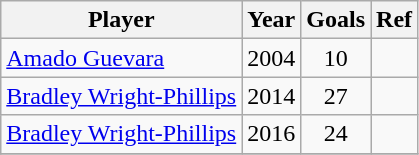<table class="wikitable">
<tr>
<th>Player</th>
<th>Year</th>
<th>Goals</th>
<th>Ref</th>
</tr>
<tr>
<td> <a href='#'>Amado Guevara</a></td>
<td>2004</td>
<td style="text-align: center;">10</td>
<td></td>
</tr>
<tr>
<td> <a href='#'>Bradley Wright-Phillips</a></td>
<td>2014</td>
<td style="text-align: center;">27</td>
<td></td>
</tr>
<tr>
<td> <a href='#'>Bradley Wright-Phillips</a></td>
<td>2016</td>
<td style="text-align: center;">24</td>
<td></td>
</tr>
<tr>
</tr>
</table>
